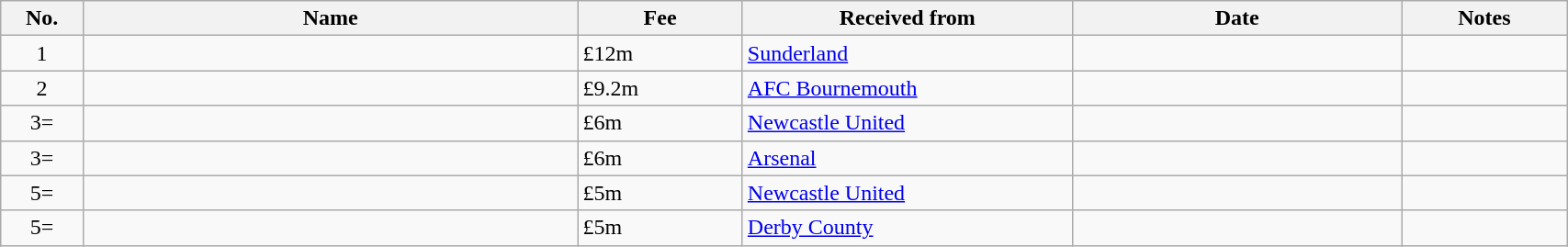<table class="wikitable sortable" width=90%;>
<tr>
<th width=5%>No.</th>
<th width=30%>Name</th>
<th width=10%>Fee</th>
<th width=20%>Received from</th>
<th width=20%>Date</th>
<th width=10% class=unsortable>Notes</th>
</tr>
<tr>
<td style="text-align:center;">1</td>
<td style="text-align:left;"> </td>
<td>£12m</td>
<td> <a href='#'>Sunderland</a></td>
<td></td>
<td align=center></td>
</tr>
<tr>
<td style="text-align:center;">2</td>
<td style="text-align:left;"> </td>
<td>£9.2m</td>
<td> <a href='#'>AFC Bournemouth</a></td>
<td></td>
<td align=center></td>
</tr>
<tr>
<td style="text-align:center;">3=</td>
<td style="text-align:left;"> </td>
<td>£6m</td>
<td> <a href='#'>Newcastle United</a></td>
<td></td>
<td align=center></td>
</tr>
<tr>
<td style="text-align:center;">3=</td>
<td style="text-align:left;"> </td>
<td>£6m</td>
<td> <a href='#'>Arsenal</a></td>
<td></td>
<td align=center></td>
</tr>
<tr>
<td style="text-align:center;">5=</td>
<td style="text-align:left;"> </td>
<td>£5m</td>
<td> <a href='#'>Newcastle United</a></td>
<td></td>
<td align=center></td>
</tr>
<tr>
<td style="text-align:center;">5=</td>
<td style="text-align:left;"> </td>
<td>£5m</td>
<td> <a href='#'>Derby County</a></td>
<td></td>
<td align=center></td>
</tr>
</table>
